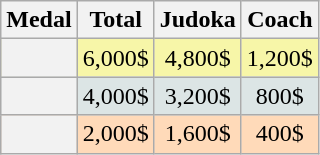<table class=wikitable style="text-align:center;">
<tr>
<th>Medal</th>
<th>Total</th>
<th>Judoka</th>
<th>Coach</th>
</tr>
<tr bgcolor=F7F6A8>
<th></th>
<td>6,000$</td>
<td>4,800$</td>
<td>1,200$</td>
</tr>
<tr bgcolor=DCE5E5>
<th></th>
<td>4,000$</td>
<td>3,200$</td>
<td>800$</td>
</tr>
<tr bgcolor=FFDAB9>
<th></th>
<td>2,000$</td>
<td>1,600$</td>
<td>400$</td>
</tr>
</table>
